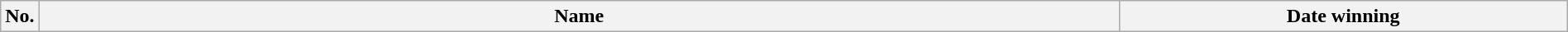<table class="wikitable" width=100%>
<tr>
<th style="width:1%;">No.</th>
<th style="width:70%;">Name</th>
<th style="width:29%;">Date winning</th>
</tr>
</table>
